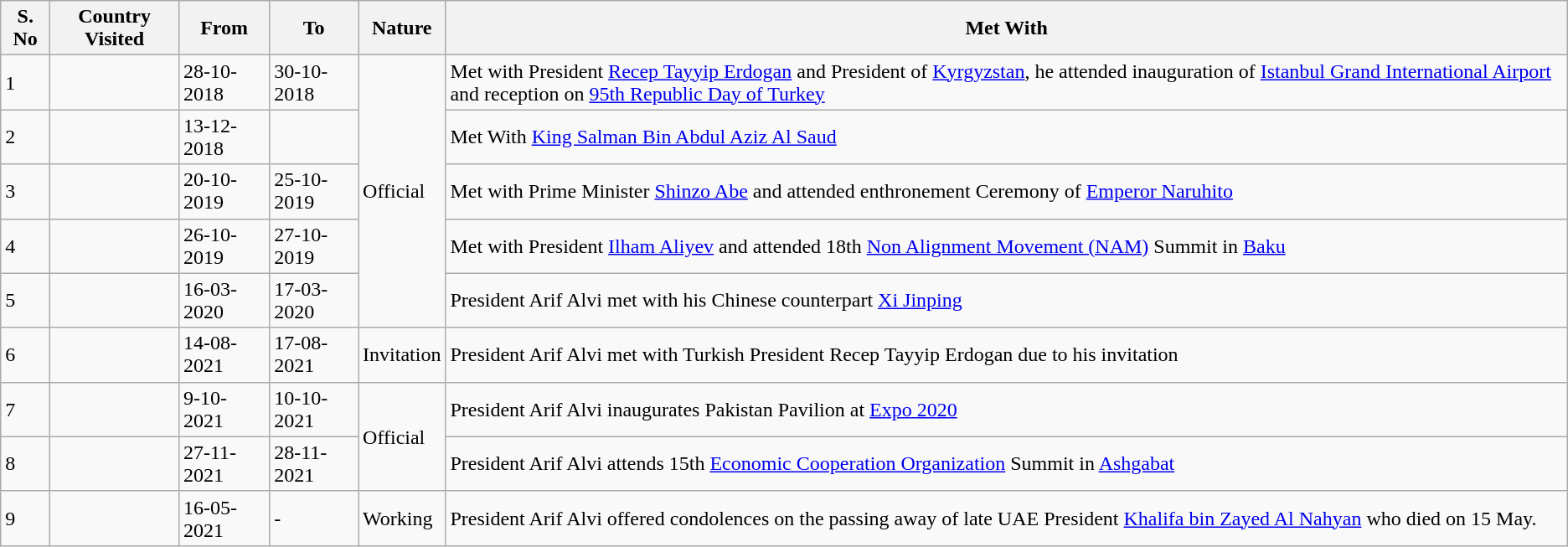<table class="wikitable sortable">
<tr>
<th>S. No</th>
<th>Country Visited</th>
<th>From</th>
<th>To</th>
<th>Nature</th>
<th>Met With</th>
</tr>
<tr>
<td>1</td>
<td></td>
<td>28-10-2018</td>
<td>30-10-2018</td>
<td rowspan="5">Official</td>
<td>Met with President <a href='#'>Recep Tayyip Erdogan</a> and President of <a href='#'>Kyrgyzstan</a>, he attended inauguration of <a href='#'>Istanbul Grand International Airport</a> and reception on <a href='#'>95th Republic Day of Turkey</a></td>
</tr>
<tr>
<td>2</td>
<td></td>
<td>13-12-2018</td>
<td></td>
<td>Met With <a href='#'>King Salman Bin Abdul Aziz Al Saud</a></td>
</tr>
<tr>
<td>3</td>
<td></td>
<td>20-10-2019</td>
<td>25-10-2019</td>
<td>Met with Prime Minister <a href='#'>Shinzo Abe</a> and attended enthronement Ceremony of <a href='#'>Emperor Naruhito</a></td>
</tr>
<tr>
<td>4</td>
<td></td>
<td>26-10-2019</td>
<td>27-10-2019</td>
<td>Met with President <a href='#'>Ilham Aliyev</a> and attended 18th <a href='#'>Non Alignment Movement (NAM)</a> Summit in <a href='#'>Baku</a></td>
</tr>
<tr>
<td>5</td>
<td></td>
<td>16-03-2020</td>
<td>17-03-2020</td>
<td>President Arif Alvi met with his Chinese counterpart <a href='#'>Xi Jinping</a></td>
</tr>
<tr>
<td>6</td>
<td></td>
<td>14-08-2021</td>
<td>17-08-2021</td>
<td>Invitation</td>
<td>President Arif Alvi met with Turkish President Recep Tayyip Erdogan due to his invitation</td>
</tr>
<tr>
<td>7</td>
<td></td>
<td>9-10-2021</td>
<td>10-10-2021</td>
<td rowspan="2">Official</td>
<td>President Arif Alvi inaugurates Pakistan Pavilion at <a href='#'>Expo 2020</a></td>
</tr>
<tr>
<td>8</td>
<td></td>
<td>27-11-2021</td>
<td>28-11-2021</td>
<td>President Arif Alvi attends 15th <a href='#'>Economic Cooperation Organization</a> Summit in <a href='#'>Ashgabat</a></td>
</tr>
<tr>
<td>9</td>
<td></td>
<td>16-05-2021</td>
<td>-</td>
<td>Working</td>
<td>President Arif Alvi offered condolences on the passing away of late UAE President <a href='#'>Khalifa bin Zayed Al Nahyan</a> who died on 15 May.</td>
</tr>
</table>
